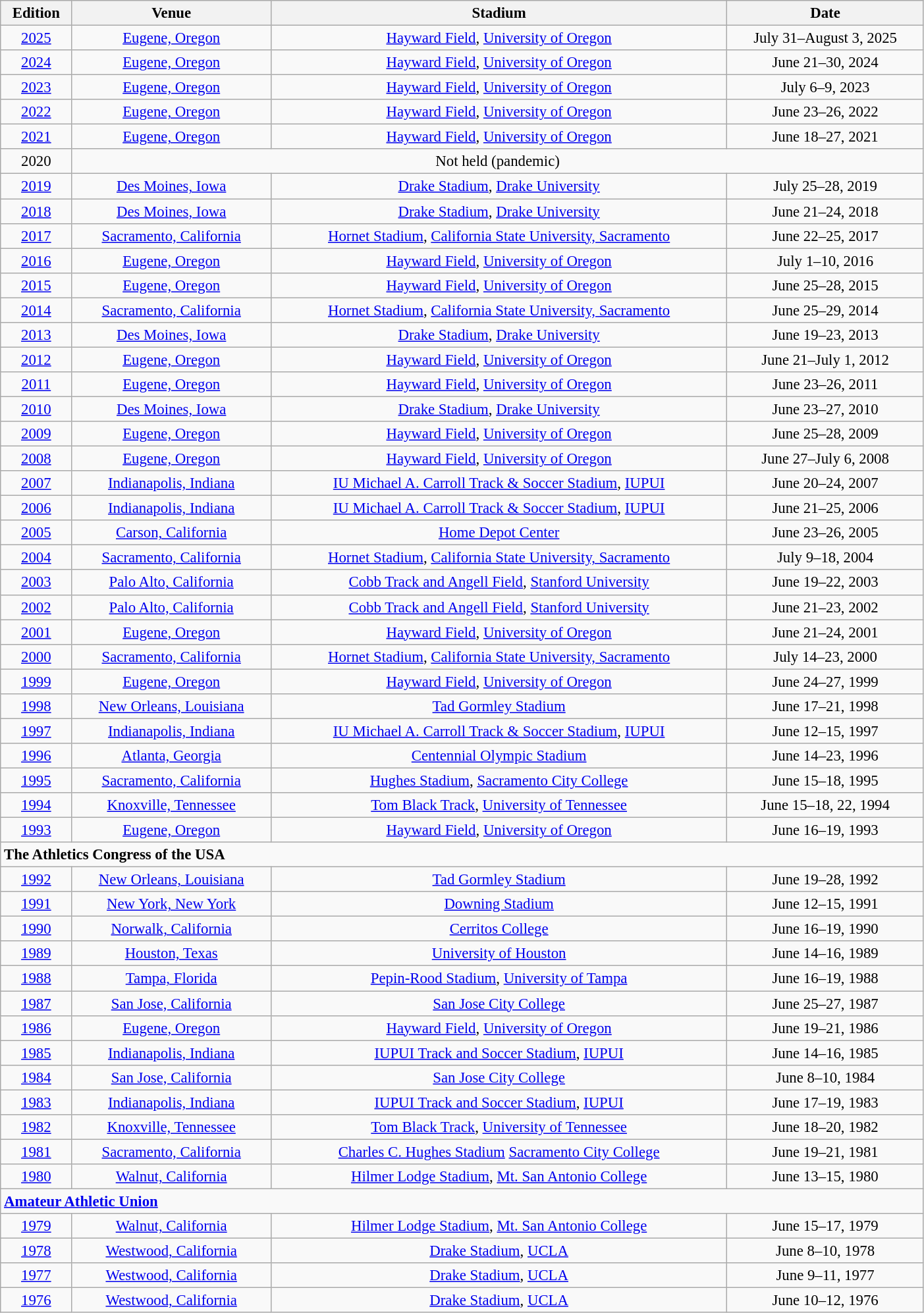<table class="wikitable"  style="text-align:center; font-size:95%; width:74%;">
<tr>
<th>Edition</th>
<th>Venue</th>
<th>Stadium</th>
<th>Date</th>
</tr>
<tr>
<td><a href='#'>2025</a></td>
<td><a href='#'>Eugene, Oregon</a></td>
<td><a href='#'>Hayward Field</a>, <a href='#'>University of Oregon</a></td>
<td>July 31–August 3, 2025</td>
</tr>
<tr>
<td><a href='#'>2024</a></td>
<td><a href='#'>Eugene, Oregon</a></td>
<td><a href='#'>Hayward Field</a>, <a href='#'>University of Oregon</a></td>
<td>June 21–30, 2024</td>
</tr>
<tr>
<td><a href='#'>2023</a></td>
<td><a href='#'>Eugene, Oregon</a></td>
<td><a href='#'>Hayward Field</a>, <a href='#'>University of Oregon</a></td>
<td>July 6–9, 2023</td>
</tr>
<tr>
<td><a href='#'>2022</a></td>
<td><a href='#'>Eugene, Oregon</a></td>
<td><a href='#'>Hayward Field</a>, <a href='#'>University of Oregon</a></td>
<td>June 23–26, 2022</td>
</tr>
<tr>
<td><a href='#'>2021</a></td>
<td><a href='#'>Eugene, Oregon</a></td>
<td><a href='#'>Hayward Field</a>, <a href='#'>University of Oregon</a></td>
<td>June 18–27, 2021</td>
</tr>
<tr>
<td>2020</td>
<td colspan="3" align="center">Not held (pandemic)</td>
</tr>
<tr>
<td><a href='#'>2019</a></td>
<td><a href='#'>Des Moines, Iowa</a></td>
<td><a href='#'>Drake Stadium</a>, <a href='#'>Drake University</a></td>
<td>July 25–28, 2019</td>
</tr>
<tr>
<td><a href='#'>2018</a></td>
<td><a href='#'>Des Moines, Iowa</a></td>
<td><a href='#'>Drake Stadium</a>, <a href='#'>Drake University</a></td>
<td>June 21–24, 2018</td>
</tr>
<tr>
<td><a href='#'>2017</a></td>
<td><a href='#'>Sacramento, California</a></td>
<td><a href='#'>Hornet Stadium</a>, <a href='#'>California State University, Sacramento</a></td>
<td>June 22–25, 2017</td>
</tr>
<tr>
<td><a href='#'>2016</a></td>
<td><a href='#'>Eugene, Oregon</a></td>
<td><a href='#'>Hayward Field</a>, <a href='#'>University of Oregon</a></td>
<td>July 1–10, 2016</td>
</tr>
<tr>
<td><a href='#'>2015</a></td>
<td><a href='#'>Eugene, Oregon</a></td>
<td><a href='#'>Hayward Field</a>, <a href='#'>University of Oregon</a></td>
<td>June 25–28, 2015</td>
</tr>
<tr>
<td><a href='#'>2014</a></td>
<td><a href='#'>Sacramento, California</a></td>
<td><a href='#'>Hornet Stadium</a>, <a href='#'>California State University, Sacramento</a></td>
<td>June 25–29, 2014</td>
</tr>
<tr>
<td><a href='#'>2013</a></td>
<td><a href='#'>Des Moines, Iowa</a></td>
<td><a href='#'>Drake Stadium</a>, <a href='#'>Drake University</a></td>
<td>June 19–23, 2013</td>
</tr>
<tr>
<td><a href='#'>2012</a></td>
<td><a href='#'>Eugene, Oregon</a></td>
<td><a href='#'>Hayward Field</a>, <a href='#'>University of Oregon</a></td>
<td>June 21–July 1, 2012</td>
</tr>
<tr>
<td><a href='#'>2011</a></td>
<td><a href='#'>Eugene, Oregon</a></td>
<td><a href='#'>Hayward Field</a>, <a href='#'>University of Oregon</a></td>
<td>June 23–26, 2011</td>
</tr>
<tr>
<td><a href='#'>2010</a></td>
<td><a href='#'>Des Moines, Iowa</a></td>
<td><a href='#'>Drake Stadium</a>, <a href='#'>Drake University</a></td>
<td>June 23–27, 2010</td>
</tr>
<tr>
<td><a href='#'>2009</a></td>
<td><a href='#'>Eugene, Oregon</a></td>
<td><a href='#'>Hayward Field</a>, <a href='#'>University of Oregon</a></td>
<td>June 25–28, 2009</td>
</tr>
<tr>
<td><a href='#'>2008</a></td>
<td><a href='#'>Eugene, Oregon</a></td>
<td><a href='#'>Hayward Field</a>, <a href='#'>University of Oregon</a></td>
<td>June 27–July 6, 2008</td>
</tr>
<tr>
<td><a href='#'>2007</a></td>
<td><a href='#'>Indianapolis, Indiana</a></td>
<td><a href='#'>IU Michael A. Carroll Track & Soccer Stadium</a>, <a href='#'>IUPUI</a></td>
<td>June 20–24, 2007</td>
</tr>
<tr>
<td><a href='#'>2006</a></td>
<td><a href='#'>Indianapolis, Indiana</a></td>
<td><a href='#'>IU Michael A. Carroll Track & Soccer Stadium</a>, <a href='#'>IUPUI</a></td>
<td>June 21–25, 2006</td>
</tr>
<tr>
<td><a href='#'>2005</a></td>
<td><a href='#'>Carson, California</a></td>
<td><a href='#'>Home Depot Center</a></td>
<td>June 23–26, 2005</td>
</tr>
<tr>
<td><a href='#'>2004</a></td>
<td><a href='#'>Sacramento, California</a></td>
<td><a href='#'>Hornet Stadium</a>, <a href='#'>California State University, Sacramento</a></td>
<td>July 9–18, 2004</td>
</tr>
<tr>
<td><a href='#'>2003</a></td>
<td><a href='#'>Palo Alto, California</a></td>
<td><a href='#'>Cobb Track and Angell Field</a>, <a href='#'>Stanford University</a></td>
<td>June 19–22, 2003</td>
</tr>
<tr>
<td><a href='#'>2002</a></td>
<td><a href='#'>Palo Alto, California</a></td>
<td><a href='#'>Cobb Track and Angell Field</a>, <a href='#'>Stanford University</a></td>
<td>June 21–23, 2002</td>
</tr>
<tr>
<td><a href='#'>2001</a></td>
<td><a href='#'>Eugene, Oregon</a></td>
<td><a href='#'>Hayward Field</a>, <a href='#'>University of Oregon</a></td>
<td>June 21–24, 2001</td>
</tr>
<tr>
<td><a href='#'>2000</a></td>
<td><a href='#'>Sacramento, California</a></td>
<td><a href='#'>Hornet Stadium</a>, <a href='#'>California State University, Sacramento</a></td>
<td>July 14–23, 2000</td>
</tr>
<tr>
<td><a href='#'>1999</a></td>
<td><a href='#'>Eugene, Oregon</a></td>
<td><a href='#'>Hayward Field</a>, <a href='#'>University of Oregon</a></td>
<td>June 24–27, 1999</td>
</tr>
<tr>
<td><a href='#'>1998</a></td>
<td><a href='#'>New Orleans, Louisiana</a></td>
<td><a href='#'>Tad Gormley Stadium</a></td>
<td>June 17–21, 1998</td>
</tr>
<tr>
<td><a href='#'>1997</a></td>
<td><a href='#'>Indianapolis, Indiana</a></td>
<td><a href='#'>IU Michael A. Carroll Track & Soccer Stadium</a>, <a href='#'>IUPUI</a></td>
<td>June 12–15, 1997</td>
</tr>
<tr>
<td><a href='#'>1996</a></td>
<td><a href='#'>Atlanta, Georgia</a></td>
<td><a href='#'>Centennial Olympic Stadium</a></td>
<td>June 14–23, 1996</td>
</tr>
<tr>
<td><a href='#'>1995</a></td>
<td><a href='#'>Sacramento, California</a></td>
<td><a href='#'>Hughes Stadium</a>, <a href='#'>Sacramento City College</a></td>
<td>June 15–18, 1995</td>
</tr>
<tr>
<td><a href='#'>1994</a></td>
<td><a href='#'>Knoxville, Tennessee</a></td>
<td><a href='#'>Tom Black Track</a>, <a href='#'>University of Tennessee</a></td>
<td>June 15–18, 22, 1994</td>
</tr>
<tr>
<td><a href='#'>1993</a></td>
<td><a href='#'>Eugene, Oregon</a></td>
<td><a href='#'>Hayward Field</a>, <a href='#'>University of Oregon</a></td>
<td>June 16–19, 1993</td>
</tr>
<tr>
<td colspan="4" style="text-align:left;"><strong>The Athletics Congress of the USA</strong></td>
</tr>
<tr>
<td><a href='#'>1992</a></td>
<td><a href='#'>New Orleans, Louisiana</a></td>
<td><a href='#'>Tad Gormley Stadium</a></td>
<td>June 19–28, 1992</td>
</tr>
<tr>
<td><a href='#'>1991</a></td>
<td><a href='#'>New York, New York</a></td>
<td><a href='#'>Downing Stadium</a></td>
<td>June 12–15, 1991</td>
</tr>
<tr>
<td><a href='#'>1990</a></td>
<td><a href='#'>Norwalk, California</a></td>
<td><a href='#'>Cerritos College</a></td>
<td>June 16–19, 1990</td>
</tr>
<tr>
<td><a href='#'>1989</a></td>
<td><a href='#'>Houston, Texas</a></td>
<td><a href='#'>University of Houston</a></td>
<td>June 14–16, 1989</td>
</tr>
<tr>
<td><a href='#'>1988</a></td>
<td><a href='#'>Tampa, Florida</a></td>
<td><a href='#'>Pepin-Rood Stadium</a>, <a href='#'>University of Tampa</a></td>
<td>June 16–19, 1988</td>
</tr>
<tr>
<td><a href='#'>1987</a></td>
<td><a href='#'>San Jose, California</a></td>
<td><a href='#'>San Jose City College</a></td>
<td>June 25–27, 1987</td>
</tr>
<tr>
<td><a href='#'>1986</a></td>
<td><a href='#'>Eugene, Oregon</a></td>
<td><a href='#'>Hayward Field</a>, <a href='#'>University of Oregon</a></td>
<td>June 19–21, 1986</td>
</tr>
<tr>
<td><a href='#'>1985</a></td>
<td><a href='#'>Indianapolis, Indiana</a></td>
<td><a href='#'>IUPUI Track and Soccer Stadium</a>, <a href='#'>IUPUI</a></td>
<td>June 14–16, 1985</td>
</tr>
<tr>
<td><a href='#'>1984</a></td>
<td><a href='#'>San Jose, California</a></td>
<td><a href='#'>San Jose City College</a></td>
<td>June 8–10, 1984</td>
</tr>
<tr>
<td><a href='#'>1983</a></td>
<td><a href='#'>Indianapolis, Indiana</a></td>
<td><a href='#'>IUPUI Track and Soccer Stadium</a>, <a href='#'>IUPUI</a></td>
<td>June 17–19, 1983</td>
</tr>
<tr>
<td><a href='#'>1982</a></td>
<td><a href='#'>Knoxville, Tennessee</a></td>
<td><a href='#'>Tom Black Track</a>, <a href='#'>University of Tennessee</a></td>
<td>June 18–20, 1982</td>
</tr>
<tr>
<td><a href='#'>1981</a></td>
<td><a href='#'>Sacramento, California</a></td>
<td><a href='#'>Charles C. Hughes Stadium</a> <a href='#'>Sacramento City College</a></td>
<td>June 19–21, 1981</td>
</tr>
<tr>
<td><a href='#'>1980</a></td>
<td><a href='#'>Walnut, California</a></td>
<td><a href='#'>Hilmer Lodge Stadium</a>, <a href='#'>Mt. San Antonio College</a></td>
<td>June 13–15, 1980</td>
</tr>
<tr>
<td colspan="4" style="text-align:left;"><strong><a href='#'>Amateur Athletic Union</a></strong></td>
</tr>
<tr>
<td><a href='#'>1979</a></td>
<td><a href='#'>Walnut, California</a></td>
<td><a href='#'>Hilmer Lodge Stadium</a>, <a href='#'>Mt. San Antonio College</a></td>
<td>June 15–17, 1979</td>
</tr>
<tr>
<td><a href='#'>1978</a></td>
<td><a href='#'>Westwood, California</a></td>
<td><a href='#'>Drake Stadium</a>, <a href='#'>UCLA</a></td>
<td>June 8–10, 1978</td>
</tr>
<tr>
<td><a href='#'>1977</a></td>
<td><a href='#'>Westwood, California</a></td>
<td><a href='#'>Drake Stadium</a>, <a href='#'>UCLA</a></td>
<td>June 9–11, 1977</td>
</tr>
<tr>
<td><a href='#'>1976</a></td>
<td><a href='#'>Westwood, California</a></td>
<td><a href='#'>Drake Stadium</a>, <a href='#'>UCLA</a></td>
<td>June 10–12, 1976</td>
</tr>
</table>
